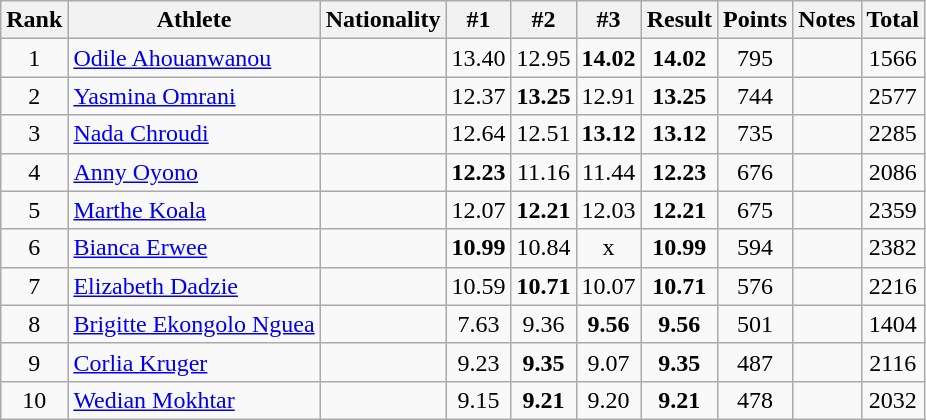<table class="wikitable sortable" style="text-align:center">
<tr>
<th>Rank</th>
<th>Athlete</th>
<th>Nationality</th>
<th>#1</th>
<th>#2</th>
<th>#3</th>
<th>Result</th>
<th>Points</th>
<th>Notes</th>
<th>Total</th>
</tr>
<tr>
<td>1</td>
<td align=left><a href='#'>Odile Ahouanwanou</a></td>
<td align=left></td>
<td>13.40</td>
<td>12.95</td>
<td><strong>14.02</strong></td>
<td><strong>14.02</strong></td>
<td>795</td>
<td></td>
<td>1566</td>
</tr>
<tr>
<td>2</td>
<td align=left><a href='#'>Yasmina Omrani</a></td>
<td align=left></td>
<td>12.37</td>
<td><strong>13.25</strong></td>
<td>12.91</td>
<td><strong>13.25</strong></td>
<td>744</td>
<td></td>
<td>2577</td>
</tr>
<tr>
<td>3</td>
<td align=left><a href='#'>Nada Chroudi</a></td>
<td align=left></td>
<td>12.64</td>
<td>12.51</td>
<td><strong>13.12</strong></td>
<td><strong>13.12</strong></td>
<td>735</td>
<td></td>
<td>2285</td>
</tr>
<tr>
<td>4</td>
<td align=left><a href='#'>Anny Oyono</a></td>
<td align=left></td>
<td><strong>12.23</strong></td>
<td>11.16</td>
<td>11.44</td>
<td><strong>12.23</strong></td>
<td>676</td>
<td></td>
<td>2086</td>
</tr>
<tr>
<td>5</td>
<td align=left><a href='#'>Marthe Koala</a></td>
<td align=left></td>
<td>12.07</td>
<td><strong>12.21</strong></td>
<td>12.03</td>
<td><strong>12.21</strong></td>
<td>675</td>
<td></td>
<td>2359</td>
</tr>
<tr>
<td>6</td>
<td align=left><a href='#'>Bianca Erwee</a></td>
<td align=left></td>
<td><strong>10.99</strong></td>
<td>10.84</td>
<td>x</td>
<td><strong>10.99</strong></td>
<td>594</td>
<td></td>
<td>2382</td>
</tr>
<tr>
<td>7</td>
<td align=left><a href='#'>Elizabeth Dadzie</a></td>
<td align=left></td>
<td>10.59</td>
<td><strong>10.71</strong></td>
<td>10.07</td>
<td><strong>10.71</strong></td>
<td>576</td>
<td></td>
<td>2216</td>
</tr>
<tr>
<td>8</td>
<td align=left><a href='#'>Brigitte Ekongolo Nguea</a></td>
<td align=left></td>
<td>7.63</td>
<td>9.36</td>
<td><strong>9.56</strong></td>
<td><strong>9.56</strong></td>
<td>501</td>
<td></td>
<td>1404</td>
</tr>
<tr>
<td>9</td>
<td align=left><a href='#'>Corlia Kruger</a></td>
<td align=left></td>
<td>9.23</td>
<td><strong>9.35</strong></td>
<td>9.07</td>
<td><strong>9.35</strong></td>
<td>487</td>
<td></td>
<td>2116</td>
</tr>
<tr>
<td>10</td>
<td align=left><a href='#'>Wedian Mokhtar</a></td>
<td align=left></td>
<td>9.15</td>
<td><strong>9.21</strong></td>
<td>9.20</td>
<td><strong>9.21</strong></td>
<td>478</td>
<td></td>
<td>2032</td>
</tr>
</table>
